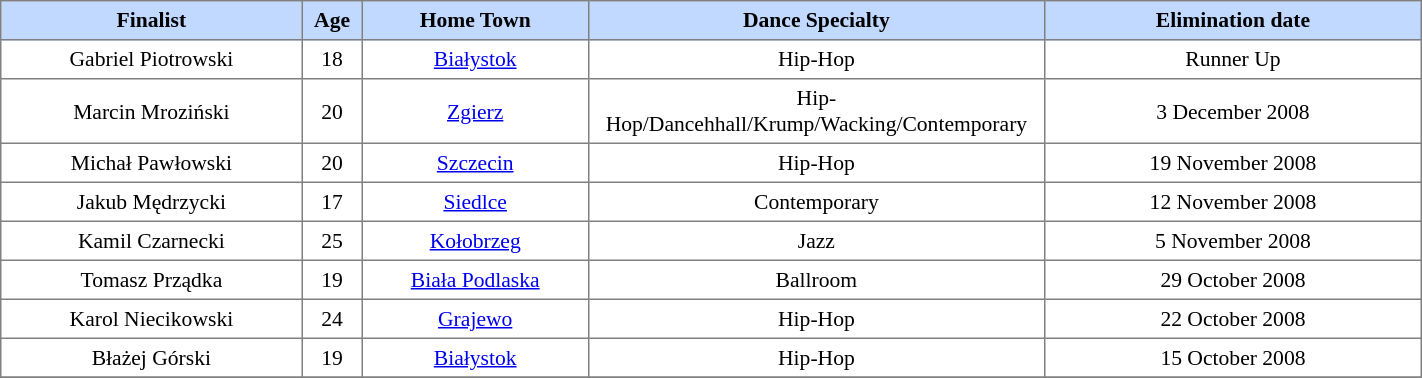<table border="1" cellpadding="4" cellspacing="0" style="text-align:center; font-size:90%; border-collapse:collapse;" width=75%>
<tr style="background:#C1D8FF;">
<th width=20%>Finalist</th>
<th width=4%; align=center>Age</th>
<th width=15%>Home Town</th>
<th width=25%>Dance Specialty</th>
<th width=25%>Elimination date</th>
</tr>
<tr>
<td>Gabriel Piotrowski</td>
<td>18</td>
<td><a href='#'>Białystok</a></td>
<td>Hip-Hop</td>
<td>Runner Up</td>
</tr>
<tr>
<td>Marcin Mroziński</td>
<td>20</td>
<td><a href='#'>Zgierz</a></td>
<td>Hip-Hop/Dancehhall/Krump/Wacking/Contemporary</td>
<td>3 December 2008</td>
</tr>
<tr>
<td>Michał Pawłowski</td>
<td>20</td>
<td><a href='#'>Szczecin</a></td>
<td>Hip-Hop</td>
<td>19 November 2008</td>
</tr>
<tr>
<td>Jakub Mędrzycki</td>
<td>17</td>
<td><a href='#'>Siedlce</a></td>
<td>Contemporary</td>
<td>12 November 2008</td>
</tr>
<tr>
<td>Kamil Czarnecki</td>
<td>25</td>
<td><a href='#'>Kołobrzeg</a></td>
<td>Jazz</td>
<td>5 November 2008</td>
</tr>
<tr>
<td>Tomasz Prządka</td>
<td>19</td>
<td><a href='#'>Biała Podlaska</a></td>
<td>Ballroom</td>
<td>29 October 2008</td>
</tr>
<tr>
<td>Karol Niecikowski</td>
<td>24</td>
<td><a href='#'>Grajewo</a></td>
<td>Hip-Hop</td>
<td>22 October 2008</td>
</tr>
<tr>
<td>Błażej Górski</td>
<td>19</td>
<td><a href='#'>Białystok</a></td>
<td>Hip-Hop</td>
<td>15 October 2008</td>
</tr>
<tr>
</tr>
</table>
